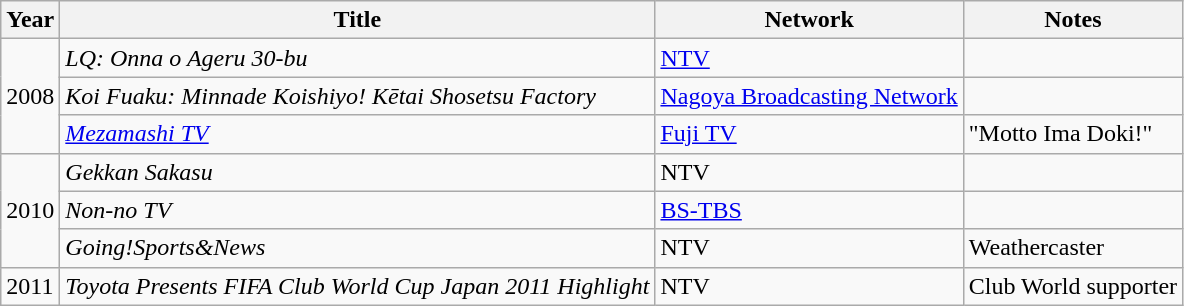<table class="wikitable">
<tr>
<th>Year</th>
<th>Title</th>
<th>Network</th>
<th>Notes</th>
</tr>
<tr>
<td rowspan="3">2008</td>
<td><em>LQ: Onna o Ageru 30-bu</em></td>
<td><a href='#'>NTV</a></td>
<td></td>
</tr>
<tr>
<td><em>Koi Fuaku: Minnade Koishiyo! Kētai Shosetsu Factory</em></td>
<td><a href='#'>Nagoya Broadcasting Network</a></td>
<td></td>
</tr>
<tr>
<td><em><a href='#'>Mezamashi TV</a></em></td>
<td><a href='#'>Fuji TV</a></td>
<td>"Motto Ima Doki!"</td>
</tr>
<tr>
<td rowspan="3">2010</td>
<td><em>Gekkan Sakasu</em></td>
<td>NTV</td>
<td></td>
</tr>
<tr>
<td><em>Non-no TV</em></td>
<td><a href='#'>BS-TBS</a></td>
<td></td>
</tr>
<tr>
<td><em>Going!Sports&News</em></td>
<td>NTV</td>
<td>Weathercaster</td>
</tr>
<tr>
<td>2011</td>
<td><em>Toyota Presents FIFA Club World Cup Japan 2011 Highlight</em></td>
<td>NTV</td>
<td>Club World supporter</td>
</tr>
</table>
